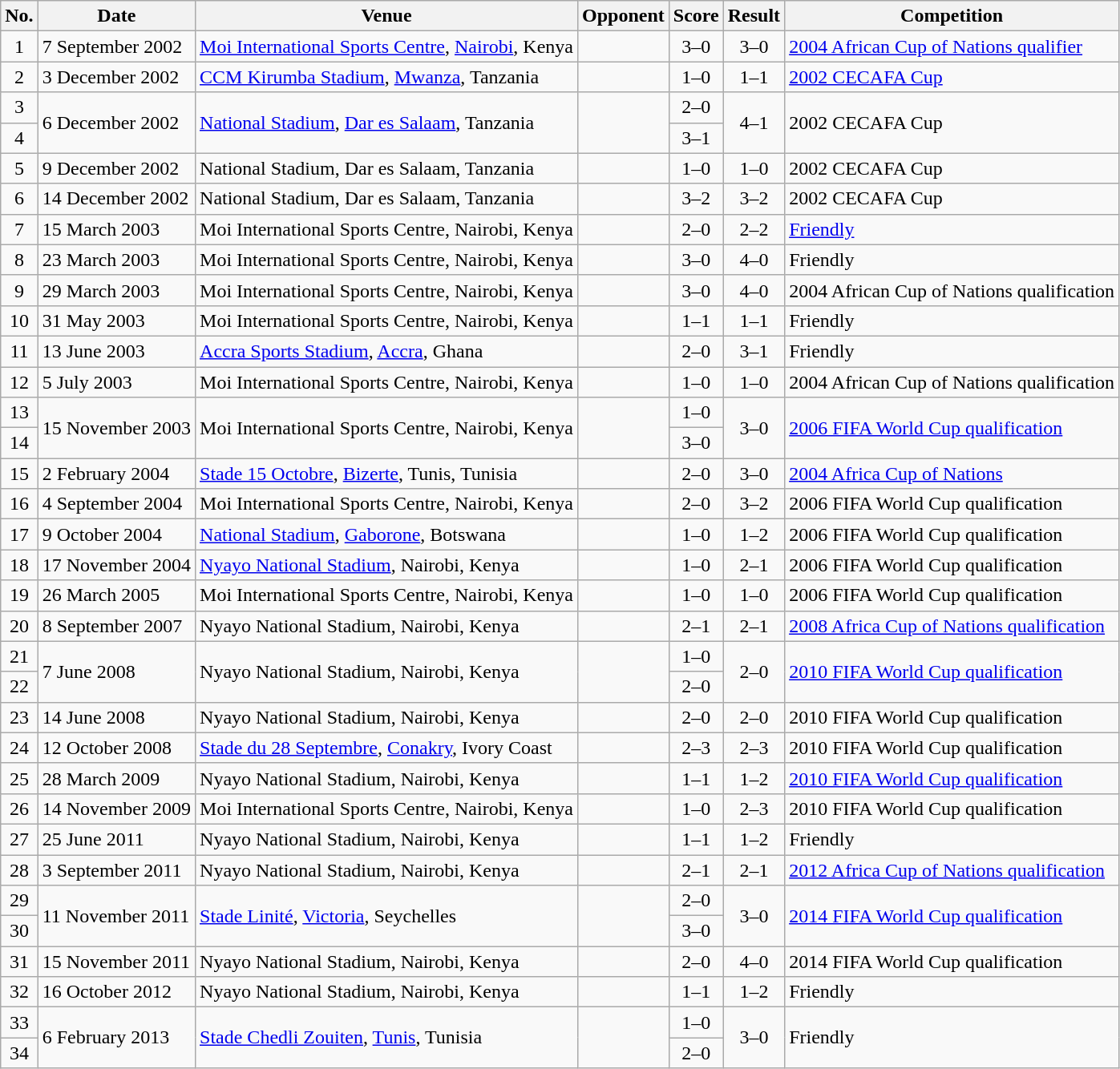<table class="wikitable sortable">
<tr>
<th scope="col">No.</th>
<th scope="col">Date</th>
<th scope="col">Venue</th>
<th scope="col">Opponent</th>
<th scope="col">Score</th>
<th scope="col">Result</th>
<th scope="col">Competition</th>
</tr>
<tr>
<td style="text-align:center">1</td>
<td>7 September 2002</td>
<td><a href='#'>Moi International Sports Centre</a>, <a href='#'>Nairobi</a>, Kenya</td>
<td></td>
<td style="text-align:center">3–0</td>
<td style="text-align:center">3–0</td>
<td><a href='#'>2004 African Cup of Nations qualifier</a></td>
</tr>
<tr>
<td style="text-align:center">2</td>
<td>3 December 2002</td>
<td><a href='#'>CCM Kirumba Stadium</a>, <a href='#'>Mwanza</a>, Tanzania</td>
<td></td>
<td style="text-align:center">1–0</td>
<td style="text-align:center">1–1</td>
<td><a href='#'>2002 CECAFA Cup</a></td>
</tr>
<tr>
<td style="text-align:center">3</td>
<td rowspan="2">6 December 2002</td>
<td rowspan="2"><a href='#'>National Stadium</a>, <a href='#'>Dar es Salaam</a>, Tanzania</td>
<td rowspan="2"></td>
<td style="text-align:center">2–0</td>
<td rowspan="2" style="text-align:center">4–1</td>
<td rowspan="2">2002 CECAFA Cup</td>
</tr>
<tr>
<td style="text-align:center">4</td>
<td style="text-align:center">3–1</td>
</tr>
<tr>
<td style="text-align:center">5</td>
<td>9 December 2002</td>
<td>National Stadium, Dar es Salaam, Tanzania</td>
<td></td>
<td style="text-align:center">1–0</td>
<td style="text-align:center">1–0</td>
<td>2002 CECAFA Cup</td>
</tr>
<tr>
<td style="text-align:center">6</td>
<td>14 December 2002</td>
<td>National Stadium, Dar es Salaam, Tanzania</td>
<td></td>
<td style="text-align:center">3–2</td>
<td style="text-align:center">3–2</td>
<td>2002 CECAFA Cup</td>
</tr>
<tr>
<td style="text-align:center">7</td>
<td>15 March 2003</td>
<td>Moi International Sports Centre, Nairobi, Kenya</td>
<td></td>
<td style="text-align:center">2–0</td>
<td style="text-align:center">2–2</td>
<td><a href='#'>Friendly</a></td>
</tr>
<tr>
<td style="text-align:center">8</td>
<td>23 March 2003</td>
<td>Moi International Sports Centre, Nairobi, Kenya</td>
<td></td>
<td style="text-align:center">3–0</td>
<td style="text-align:center">4–0</td>
<td>Friendly</td>
</tr>
<tr>
<td style="text-align:center">9</td>
<td>29 March 2003</td>
<td>Moi International Sports Centre, Nairobi, Kenya</td>
<td></td>
<td style="text-align:center">3–0</td>
<td style="text-align:center">4–0</td>
<td>2004 African Cup of Nations qualification</td>
</tr>
<tr>
<td style="text-align:center">10</td>
<td>31 May 2003</td>
<td>Moi International Sports Centre, Nairobi, Kenya</td>
<td></td>
<td style="text-align:center">1–1</td>
<td style="text-align:center">1–1</td>
<td>Friendly</td>
</tr>
<tr>
<td style="text-align:center">11</td>
<td>13 June 2003</td>
<td><a href='#'>Accra Sports Stadium</a>, <a href='#'>Accra</a>, Ghana</td>
<td></td>
<td style="text-align:center">2–0</td>
<td style="text-align:center">3–1</td>
<td>Friendly</td>
</tr>
<tr>
<td style="text-align:center">12</td>
<td>5 July 2003</td>
<td>Moi International Sports Centre, Nairobi, Kenya</td>
<td></td>
<td style="text-align:center">1–0</td>
<td style="text-align:center">1–0</td>
<td>2004 African Cup of Nations qualification</td>
</tr>
<tr>
<td style="text-align:center">13</td>
<td rowspan="2">15 November 2003</td>
<td rowspan="2">Moi International Sports Centre, Nairobi, Kenya</td>
<td rowspan="2"></td>
<td style="text-align:center">1–0</td>
<td rowspan="2" style="text-align:center">3–0</td>
<td rowspan="2"><a href='#'>2006 FIFA World Cup qualification</a></td>
</tr>
<tr>
<td style="text-align:center">14</td>
<td style="text-align:center">3–0</td>
</tr>
<tr>
<td style="text-align:center">15</td>
<td>2 February 2004</td>
<td><a href='#'>Stade 15 Octobre</a>, <a href='#'>Bizerte</a>, Tunis, Tunisia</td>
<td></td>
<td style="text-align:center">2–0</td>
<td style="text-align:center">3–0</td>
<td><a href='#'>2004 Africa Cup of Nations</a></td>
</tr>
<tr>
<td style="text-align:center">16</td>
<td>4 September 2004</td>
<td>Moi International Sports Centre, Nairobi, Kenya</td>
<td></td>
<td style="text-align:center">2–0</td>
<td style="text-align:center">3–2</td>
<td>2006 FIFA World Cup qualification</td>
</tr>
<tr>
<td style="text-align:center">17</td>
<td>9 October 2004</td>
<td><a href='#'>National Stadium</a>, <a href='#'>Gaborone</a>, Botswana</td>
<td></td>
<td style="text-align:center">1–0</td>
<td style="text-align:center">1–2</td>
<td>2006 FIFA World Cup qualification</td>
</tr>
<tr>
<td style="text-align:center">18</td>
<td>17 November 2004</td>
<td><a href='#'>Nyayo National Stadium</a>, Nairobi, Kenya</td>
<td></td>
<td style="text-align:center">1–0</td>
<td style="text-align:center">2–1</td>
<td>2006 FIFA World Cup qualification</td>
</tr>
<tr>
<td style="text-align:center">19</td>
<td>26 March 2005</td>
<td>Moi International Sports Centre, Nairobi, Kenya</td>
<td></td>
<td style="text-align:center">1–0</td>
<td style="text-align:center">1–0</td>
<td>2006 FIFA World Cup qualification</td>
</tr>
<tr>
<td style="text-align:center">20</td>
<td>8 September 2007</td>
<td>Nyayo National Stadium, Nairobi, Kenya</td>
<td></td>
<td style="text-align:center">2–1</td>
<td style="text-align:center">2–1</td>
<td><a href='#'>2008 Africa Cup of Nations qualification</a></td>
</tr>
<tr>
<td style="text-align:center">21</td>
<td rowspan="2">7 June 2008</td>
<td rowspan="2">Nyayo National Stadium, Nairobi, Kenya</td>
<td rowspan="2"></td>
<td style="text-align:center">1–0</td>
<td rowspan="2" style="text-align:center">2–0</td>
<td rowspan="2"><a href='#'>2010 FIFA World Cup qualification</a></td>
</tr>
<tr>
<td style="text-align:center">22</td>
<td style="text-align:center">2–0</td>
</tr>
<tr>
<td style="text-align:center">23</td>
<td>14 June 2008</td>
<td>Nyayo National Stadium, Nairobi, Kenya</td>
<td></td>
<td style="text-align:center">2–0</td>
<td style="text-align:center">2–0</td>
<td>2010 FIFA World Cup qualification</td>
</tr>
<tr>
<td style="text-align:center">24</td>
<td>12 October 2008</td>
<td><a href='#'>Stade du 28 Septembre</a>, <a href='#'>Conakry</a>, Ivory Coast</td>
<td></td>
<td style="text-align:center">2–3</td>
<td style="text-align:center">2–3</td>
<td>2010 FIFA World Cup qualification</td>
</tr>
<tr>
<td style="text-align:center">25</td>
<td>28 March 2009</td>
<td>Nyayo National Stadium, Nairobi, Kenya</td>
<td></td>
<td style="text-align:center">1–1</td>
<td style="text-align:center">1–2</td>
<td><a href='#'>2010 FIFA World Cup qualification</a></td>
</tr>
<tr>
<td style="text-align:center">26</td>
<td>14 November 2009</td>
<td>Moi International Sports Centre, Nairobi, Kenya</td>
<td></td>
<td style="text-align:center">1–0</td>
<td style="text-align:center">2–3</td>
<td>2010 FIFA World Cup qualification</td>
</tr>
<tr>
<td style="text-align:center">27</td>
<td>25 June 2011</td>
<td>Nyayo National Stadium, Nairobi, Kenya</td>
<td></td>
<td style="text-align:center">1–1</td>
<td style="text-align:center">1–2</td>
<td>Friendly</td>
</tr>
<tr>
<td style="text-align:center">28</td>
<td>3 September 2011</td>
<td>Nyayo National Stadium, Nairobi, Kenya</td>
<td></td>
<td style="text-align:center">2–1</td>
<td style="text-align:center">2–1</td>
<td><a href='#'>2012 Africa Cup of Nations qualification</a></td>
</tr>
<tr>
<td style="text-align:center">29</td>
<td rowspan="2">11 November 2011</td>
<td rowspan="2"><a href='#'>Stade Linité</a>, <a href='#'>Victoria</a>, Seychelles</td>
<td rowspan="2"></td>
<td style="text-align:center">2–0</td>
<td rowspan="2" style="text-align:center">3–0</td>
<td rowspan="2"><a href='#'>2014 FIFA World Cup qualification</a></td>
</tr>
<tr>
<td style="text-align:center">30</td>
<td style="text-align:center">3–0</td>
</tr>
<tr>
<td style="text-align:center">31</td>
<td>15 November 2011</td>
<td>Nyayo National Stadium, Nairobi, Kenya</td>
<td></td>
<td style="text-align:center">2–0</td>
<td style="text-align:center">4–0</td>
<td>2014 FIFA World Cup qualification</td>
</tr>
<tr>
<td style="text-align:center">32</td>
<td>16 October 2012</td>
<td>Nyayo National Stadium, Nairobi, Kenya</td>
<td></td>
<td style="text-align:center">1–1</td>
<td style="text-align:center">1–2</td>
<td>Friendly</td>
</tr>
<tr>
<td style="text-align:center">33</td>
<td rowspan="2">6 February 2013</td>
<td rowspan="2"><a href='#'>Stade Chedli Zouiten</a>, <a href='#'>Tunis</a>, Tunisia</td>
<td rowspan="2"></td>
<td style="text-align:center">1–0</td>
<td rowspan="2" style="text-align:center">3–0</td>
<td rowspan="2">Friendly</td>
</tr>
<tr>
<td style="text-align:center">34</td>
<td style="text-align:center">2–0</td>
</tr>
</table>
